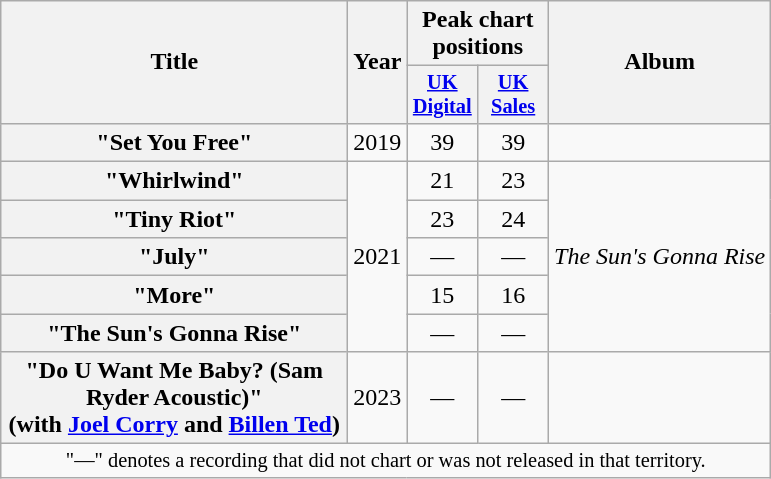<table class="wikitable plainrowheaders" style="text-align:center;">
<tr>
<th scope="col" rowspan="2" style="width:14em;">Title</th>
<th scope="col" rowspan="2">Year</th>
<th scope="col" colspan="2">Peak chart positions</th>
<th scope="col" rowspan="2">Album</th>
</tr>
<tr>
<th scope="col" style="width:3em;font-size:85%;"><a href='#'>UK<br>Digital</a><br></th>
<th scope="col" style="width:3em;font-size:85%;"><a href='#'>UK<br>Sales</a><br></th>
</tr>
<tr>
<th scope="row">"Set You Free"</th>
<td>2019</td>
<td>39</td>
<td>39</td>
<td></td>
</tr>
<tr>
<th scope="row">"Whirlwind"</th>
<td rowspan="5">2021</td>
<td>21</td>
<td>23</td>
<td rowspan="5"><em>The Sun's Gonna Rise</em></td>
</tr>
<tr>
<th scope="row">"Tiny Riot"</th>
<td>23</td>
<td>24</td>
</tr>
<tr>
<th scope="row">"July"</th>
<td>—</td>
<td>—</td>
</tr>
<tr>
<th scope="row">"More"</th>
<td>15</td>
<td>16</td>
</tr>
<tr>
<th scope="row">"The Sun's Gonna Rise"</th>
<td>—</td>
<td>—</td>
</tr>
<tr>
<th scope="row">"Do U Want Me Baby? (Sam Ryder Acoustic)"<br><span>(with <a href='#'>Joel Corry</a> and <a href='#'>Billen Ted</a>)</span></th>
<td>2023</td>
<td>—</td>
<td>—</td>
<td></td>
</tr>
<tr>
<td colspan="5" style="font-size:85%;">"—" denotes a recording that did not chart or was not released in that territory.</td>
</tr>
</table>
